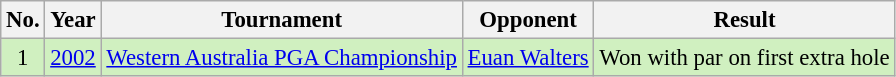<table class="wikitable" style="font-size:95%;">
<tr>
<th>No.</th>
<th>Year</th>
<th>Tournament</th>
<th>Opponent</th>
<th>Result</th>
</tr>
<tr style="background:#D0F0C0;">
<td align=center>1</td>
<td><a href='#'>2002</a></td>
<td><a href='#'>Western Australia PGA Championship</a></td>
<td> <a href='#'>Euan Walters</a></td>
<td>Won with par on first extra hole</td>
</tr>
</table>
